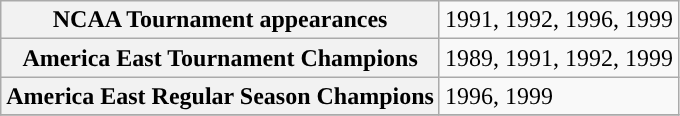<table class="wikitable">
<tr>
<th>NCAA Tournament appearances</th>
<td>1991, 1992, 1996, 1999</td>
</tr>
<tr>
<th>America East Tournament Champions</th>
<td>1989, 1991, 1992, 1999</td>
</tr>
<tr>
<th>America East Regular Season Champions</th>
<td>1996, 1999</td>
</tr>
<tr>
</tr>
</table>
